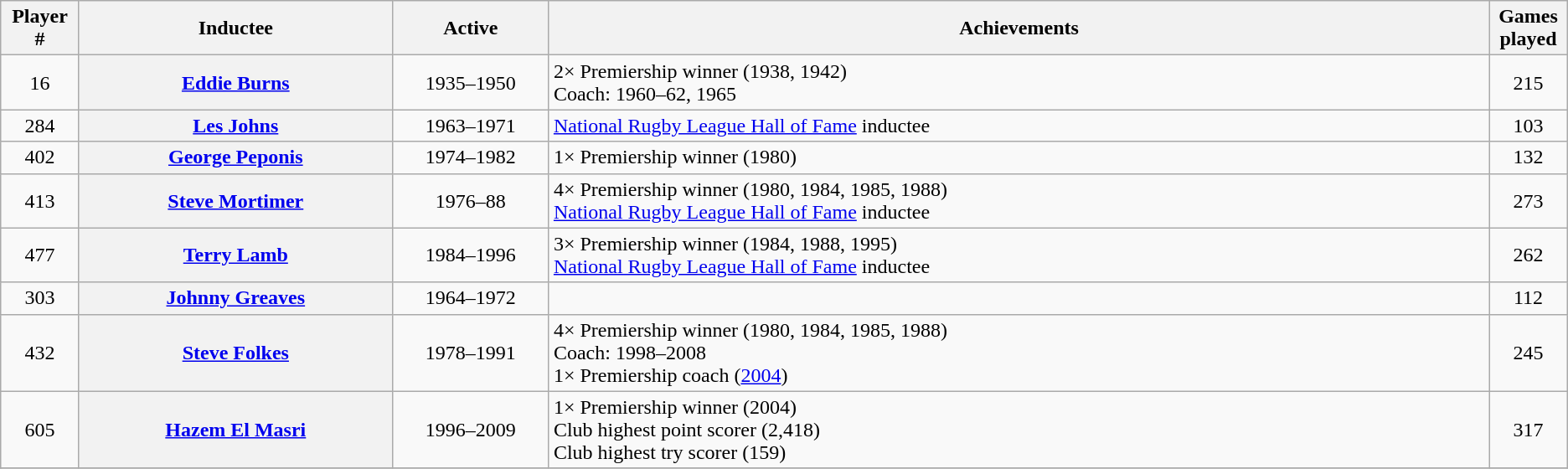<table class="wikitable sortable" style="text-align:center">
<tr>
<th style="width:5%;">Player #</th>
<th style="width:20%;">Inductee</th>
<th style="width:10%;">Active</th>
<th class="unsortable" style="width:60%;">Achievements</th>
<th style="width:5%;">Games played</th>
</tr>
<tr>
<td>16</td>
<th><a href='#'>Eddie Burns</a></th>
<td>1935–1950</td>
<td style="text-align:left;">2× Premiership winner (1938, 1942)<br>Coach: 1960–62, 1965</td>
<td>215</td>
</tr>
<tr>
<td>284</td>
<th><a href='#'>Les Johns</a></th>
<td>1963–1971</td>
<td style="text-align:left;"><a href='#'>National Rugby League Hall of Fame</a> inductee</td>
<td>103</td>
</tr>
<tr>
<td>402</td>
<th><a href='#'>George Peponis</a></th>
<td>1974–1982</td>
<td style="text-align:left;">1× Premiership winner (1980)</td>
<td>132</td>
</tr>
<tr>
<td>413</td>
<th><a href='#'>Steve Mortimer</a></th>
<td>1976–88</td>
<td style="text-align:left;">4× Premiership winner (1980, 1984, 1985, 1988)<br><a href='#'>National Rugby League Hall of Fame</a> inductee</td>
<td>273</td>
</tr>
<tr>
<td>477</td>
<th><a href='#'>Terry Lamb</a></th>
<td>1984–1996</td>
<td style="text-align:left;">3× Premiership winner (1984, 1988, 1995)<br><a href='#'>National Rugby League Hall of Fame</a> inductee</td>
<td>262</td>
</tr>
<tr>
<td>303</td>
<th><a href='#'>Johnny Greaves</a></th>
<td>1964–1972</td>
<td style="text-align:left;"></td>
<td>112</td>
</tr>
<tr>
<td>432</td>
<th><a href='#'>Steve Folkes</a></th>
<td>1978–1991</td>
<td style="text-align:left;">4× Premiership winner (1980, 1984, 1985, 1988)<br>Coach: 1998–2008<br>1× Premiership coach (<a href='#'>2004</a>)</td>
<td>245</td>
</tr>
<tr>
<td>605</td>
<th><a href='#'>Hazem El Masri</a></th>
<td>1996–2009</td>
<td style="text-align:left;">1× Premiership winner (2004)<br>Club highest point scorer (2,418)<br>Club highest try scorer (159)</td>
<td>317</td>
</tr>
<tr>
</tr>
</table>
